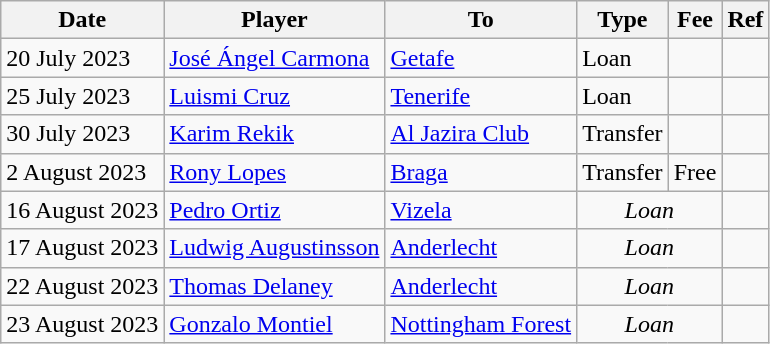<table class="wikitable">
<tr>
<th>Date</th>
<th>Player</th>
<th>To</th>
<th>Type</th>
<th>Fee</th>
<th>Ref</th>
</tr>
<tr>
<td>20 July 2023</td>
<td> <a href='#'>José Ángel Carmona</a></td>
<td><a href='#'>Getafe</a></td>
<td>Loan</td>
<td></td>
<td></td>
</tr>
<tr>
<td>25 July 2023</td>
<td> <a href='#'>Luismi Cruz</a></td>
<td><a href='#'>Tenerife</a></td>
<td>Loan</td>
<td></td>
<td></td>
</tr>
<tr>
<td>30 July 2023</td>
<td> <a href='#'>Karim Rekik</a></td>
<td> <a href='#'>Al Jazira Club</a></td>
<td>Transfer</td>
<td></td>
<td></td>
</tr>
<tr>
<td>2 August 2023</td>
<td> <a href='#'>Rony Lopes</a></td>
<td> <a href='#'>Braga</a></td>
<td>Transfer</td>
<td>Free</td>
<td></td>
</tr>
<tr>
<td>16 August 2023</td>
<td> <a href='#'>Pedro Ortiz</a></td>
<td> <a href='#'>Vizela</a></td>
<td colspan=2 align=center><em>Loan</em></td>
<td></td>
</tr>
<tr>
<td>17 August 2023</td>
<td> <a href='#'>Ludwig Augustinsson</a></td>
<td> <a href='#'>Anderlecht</a></td>
<td colspan=2 align=center><em>Loan</em></td>
<td></td>
</tr>
<tr>
<td>22 August 2023</td>
<td> <a href='#'>Thomas Delaney</a></td>
<td> <a href='#'>Anderlecht</a></td>
<td colspan=2 align=center><em>Loan</em></td>
<td></td>
</tr>
<tr>
<td>23 August 2023</td>
<td> <a href='#'>Gonzalo Montiel</a></td>
<td> <a href='#'>Nottingham Forest</a></td>
<td colspan=2 align=center><em>Loan</em></td>
<td></td>
</tr>
</table>
